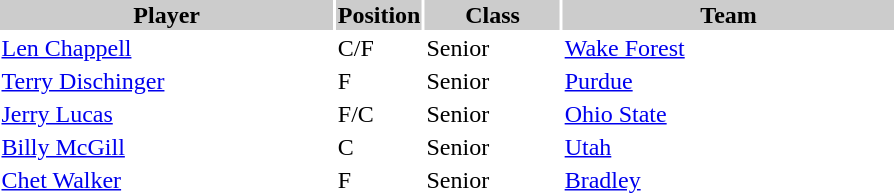<table style="width:600px" "border:'1' 'solid' 'gray'">
<tr>
<th bgcolor="#CCCCCC" style="width:40%">Player</th>
<th bgcolor="#CCCCCC" style="width:4%">Position</th>
<th bgcolor="#CCCCCC" style="width:16%">Class</th>
<th bgcolor="#CCCCCC" style="width:40%">Team</th>
</tr>
<tr>
<td><a href='#'>Len Chappell</a></td>
<td>C/F</td>
<td>Senior</td>
<td><a href='#'>Wake Forest</a></td>
</tr>
<tr>
<td><a href='#'>Terry Dischinger</a></td>
<td>F</td>
<td>Senior</td>
<td><a href='#'>Purdue</a></td>
</tr>
<tr>
<td><a href='#'>Jerry Lucas</a></td>
<td>F/C</td>
<td>Senior</td>
<td><a href='#'>Ohio State</a></td>
</tr>
<tr>
<td><a href='#'>Billy McGill</a></td>
<td>C</td>
<td>Senior</td>
<td><a href='#'>Utah</a></td>
</tr>
<tr>
<td><a href='#'>Chet Walker</a></td>
<td>F</td>
<td>Senior</td>
<td><a href='#'>Bradley</a></td>
</tr>
</table>
